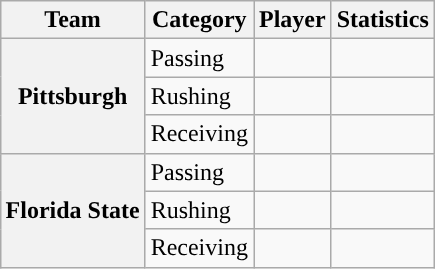<table class="wikitable" style="float:right">
<tr>
<th>Team</th>
<th>Category</th>
<th>Player</th>
<th>Statistics</th>
</tr>
<tr>
<th rowspan=3>Pittsburgh</th>
<td>Passing</td>
<td></td>
<td></td>
</tr>
<tr>
<td>Rushing</td>
<td></td>
<td></td>
</tr>
<tr>
<td>Receiving</td>
<td></td>
<td></td>
</tr>
<tr>
<th rowspan=3>Florida State</th>
<td>Passing</td>
<td></td>
<td></td>
</tr>
<tr>
<td>Rushing</td>
<td></td>
<td></td>
</tr>
<tr>
<td>Receiving</td>
<td></td>
<td></td>
</tr>
</table>
